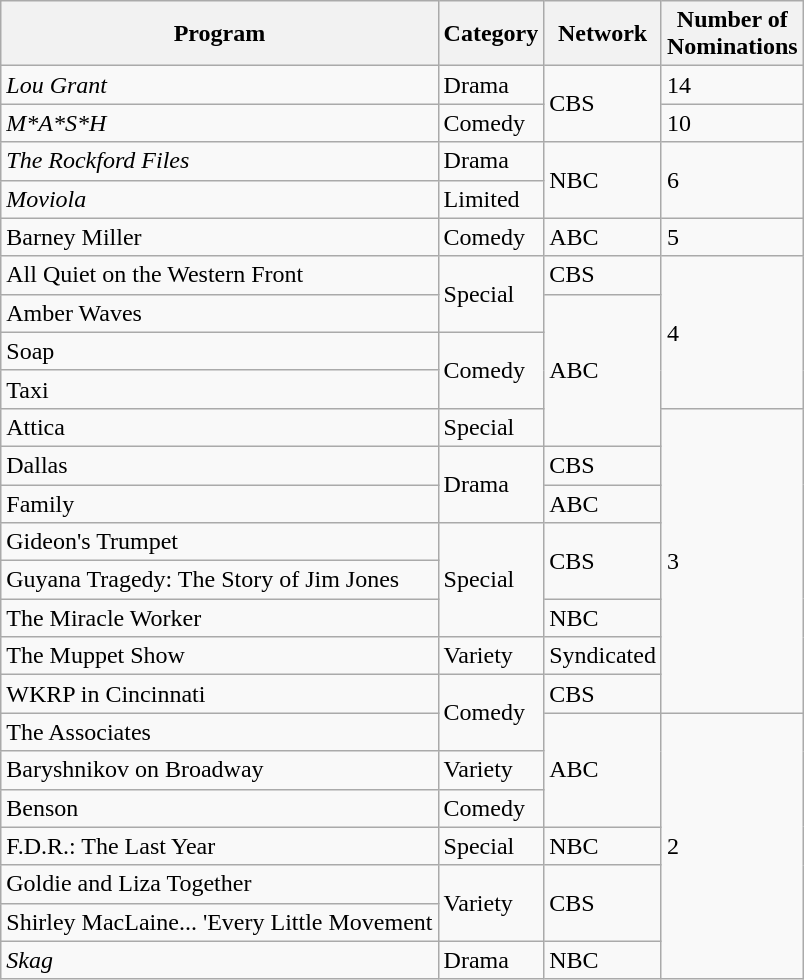<table class="wikitable">
<tr>
<th>Program</th>
<th>Category</th>
<th>Network</th>
<th>Number of<br>Nominations</th>
</tr>
<tr>
<td><em>Lou Grant</em></td>
<td>Drama</td>
<td rowspan="2">CBS</td>
<td>14</td>
</tr>
<tr>
<td><em>M*A*S*H</em></td>
<td>Comedy</td>
<td>10</td>
</tr>
<tr>
<td><em>The Rockford Files</em></td>
<td>Drama</td>
<td rowspan="2">NBC</td>
<td rowspan="2">6</td>
</tr>
<tr>
<td><em>Moviola<strong></td>
<td>Limited</td>
</tr>
<tr>
<td></em>Barney Miller<em></td>
<td>Comedy</td>
<td>ABC</td>
<td>5</td>
</tr>
<tr>
<td></em>All Quiet on the Western Front<em></td>
<td rowspan="2">Special</td>
<td>CBS</td>
<td rowspan="4">4</td>
</tr>
<tr>
<td></em>Amber Waves<em></td>
<td rowspan="4">ABC</td>
</tr>
<tr>
<td></em>Soap<em></td>
<td rowspan="2">Comedy</td>
</tr>
<tr>
<td></em>Taxi<em></td>
</tr>
<tr>
<td></em>Attica<em></td>
<td>Special</td>
<td rowspan="8">3</td>
</tr>
<tr>
<td></em>Dallas<em></td>
<td rowspan="2">Drama</td>
<td>CBS</td>
</tr>
<tr>
<td></em>Family<em></td>
<td>ABC</td>
</tr>
<tr>
<td></em>Gideon's Trumpet<em></td>
<td rowspan="3">Special</td>
<td rowspan="2">CBS</td>
</tr>
<tr>
<td></em>Guyana Tragedy: The Story of Jim Jones<em></td>
</tr>
<tr>
<td></em>The Miracle Worker<em></td>
<td>NBC</td>
</tr>
<tr>
<td></em>The Muppet Show<em></td>
<td>Variety</td>
<td>Syndicated</td>
</tr>
<tr>
<td></em>WKRP in Cincinnati<em></td>
<td rowspan="2">Comedy</td>
<td>CBS</td>
</tr>
<tr>
<td></em>The Associates<em></td>
<td rowspan="3">ABC</td>
<td rowspan="7">2</td>
</tr>
<tr>
<td></em>Baryshnikov on Broadway<em></td>
<td>Variety</td>
</tr>
<tr>
<td></em>Benson<em></td>
<td>Comedy</td>
</tr>
<tr>
<td></em>F.D.R.: The Last Year<em></td>
<td>Special</td>
<td>NBC</td>
</tr>
<tr>
<td></em>Goldie and Liza Together<em></td>
<td rowspan="2">Variety</td>
<td rowspan="2">CBS</td>
</tr>
<tr>
<td></em>Shirley MacLaine... 'Every Little Movement</strong></td>
</tr>
<tr>
<td><em>Skag</em></td>
<td>Drama</td>
<td>NBC</td>
</tr>
</table>
